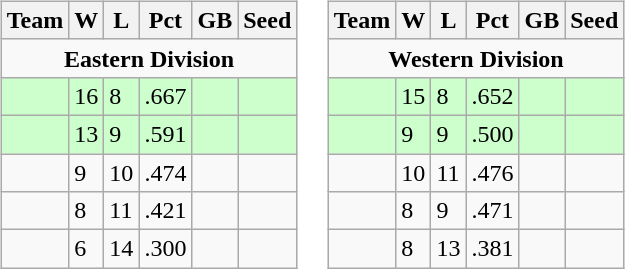<table>
<tr>
<td><br><table class="wikitable">
<tr>
<th>Team</th>
<th>W</th>
<th>L</th>
<th>Pct</th>
<th>GB</th>
<th>Seed</th>
</tr>
<tr>
<td colspan="6" align="center"><strong>Eastern Division</strong></td>
</tr>
<tr bgcolor=#ccffcc>
<td></td>
<td>16</td>
<td>8</td>
<td>.667</td>
<td></td>
<td></td>
</tr>
<tr bgcolor=#ccffcc>
<td></td>
<td>13</td>
<td>9</td>
<td>.591</td>
<td></td>
<td></td>
</tr>
<tr>
<td></td>
<td>9</td>
<td>10</td>
<td>.474</td>
<td></td>
<td></td>
</tr>
<tr>
<td></td>
<td>8</td>
<td>11</td>
<td>.421</td>
<td></td>
<td></td>
</tr>
<tr>
<td></td>
<td>6</td>
<td>14</td>
<td>.300</td>
<td></td>
<td></td>
</tr>
</table>
</td>
<td><br><table class="wikitable">
<tr>
<th>Team</th>
<th>W</th>
<th>L</th>
<th>Pct</th>
<th>GB</th>
<th>Seed</th>
</tr>
<tr>
<td colspan="6" align="center"><strong>Western Division</strong></td>
</tr>
<tr bgcolor=#ccffcc>
<td></td>
<td>15</td>
<td>8</td>
<td>.652</td>
<td></td>
<td></td>
</tr>
<tr bgcolor=#ccffcc>
<td></td>
<td>9</td>
<td>9</td>
<td>.500</td>
<td></td>
<td></td>
</tr>
<tr>
<td></td>
<td>10</td>
<td>11</td>
<td>.476</td>
<td></td>
<td></td>
</tr>
<tr>
<td></td>
<td>8</td>
<td>9</td>
<td>.471</td>
<td></td>
<td></td>
</tr>
<tr>
<td></td>
<td>8</td>
<td>13</td>
<td>.381</td>
<td></td>
<td></td>
</tr>
</table>
</td>
</tr>
</table>
